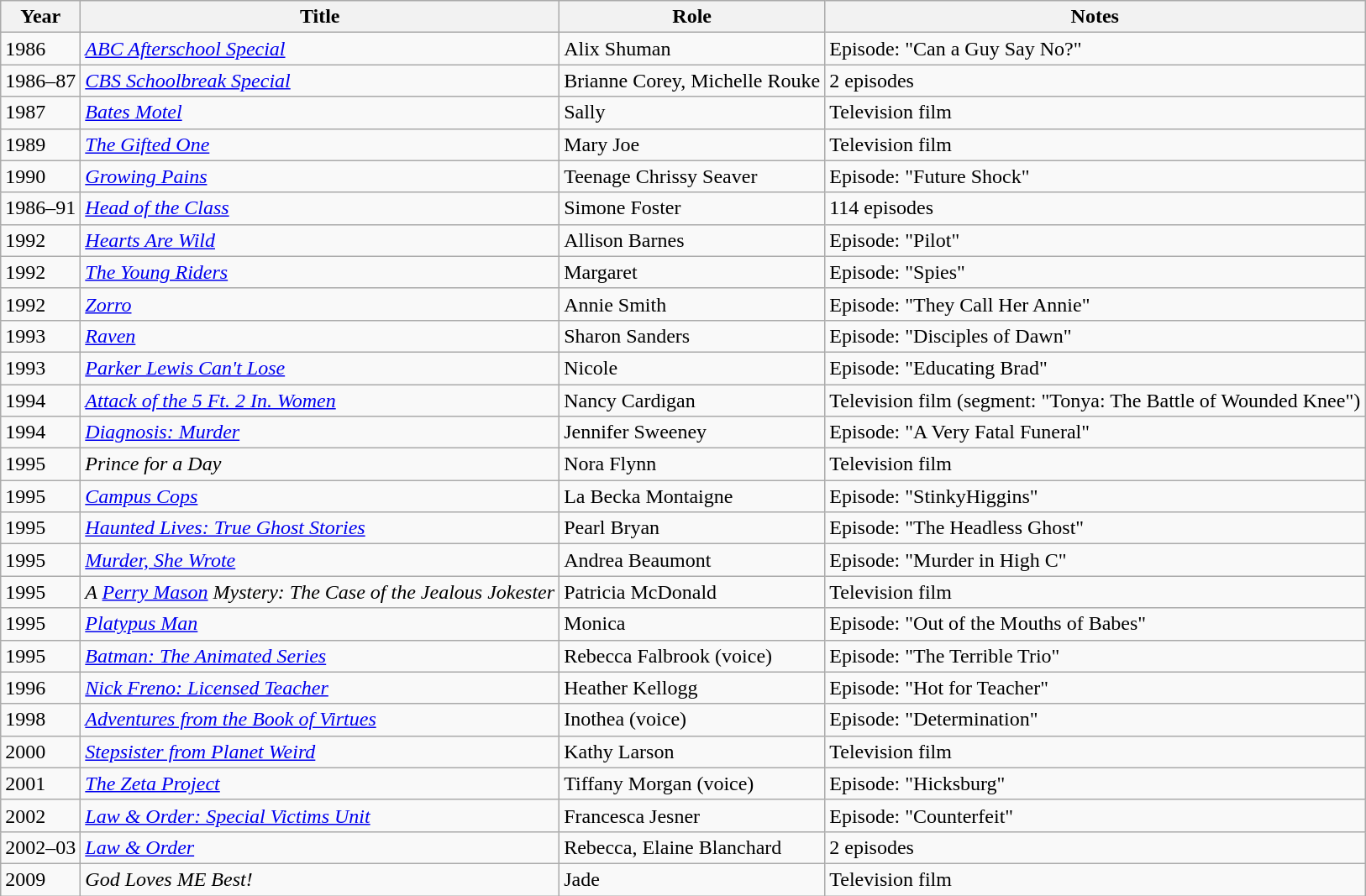<table class="wikitable sortable">
<tr>
<th>Year</th>
<th>Title</th>
<th>Role</th>
<th>Notes</th>
</tr>
<tr>
<td>1986</td>
<td><em><a href='#'>ABC Afterschool Special</a></em></td>
<td>Alix Shuman</td>
<td>Episode: "Can a Guy Say No?"</td>
</tr>
<tr>
<td>1986–87</td>
<td><em><a href='#'>CBS Schoolbreak Special</a></em></td>
<td>Brianne Corey, Michelle Rouke</td>
<td>2 episodes</td>
</tr>
<tr>
<td>1987</td>
<td><em><a href='#'>Bates Motel</a></em></td>
<td>Sally</td>
<td>Television film</td>
</tr>
<tr>
<td>1989</td>
<td><em><a href='#'>The Gifted One</a></em></td>
<td>Mary Joe</td>
<td>Television film</td>
</tr>
<tr>
<td>1990</td>
<td><em><a href='#'>Growing Pains</a></em></td>
<td>Teenage Chrissy Seaver</td>
<td>Episode: "Future Shock"</td>
</tr>
<tr>
<td>1986–91</td>
<td><em><a href='#'>Head of the Class</a></em></td>
<td>Simone Foster</td>
<td>114 episodes</td>
</tr>
<tr>
<td>1992</td>
<td><em><a href='#'>Hearts Are Wild</a></em></td>
<td>Allison Barnes</td>
<td>Episode: "Pilot"</td>
</tr>
<tr>
<td>1992</td>
<td><em><a href='#'>The Young Riders</a></em></td>
<td>Margaret</td>
<td>Episode: "Spies"</td>
</tr>
<tr>
<td>1992</td>
<td><em><a href='#'>Zorro</a></em></td>
<td>Annie Smith</td>
<td>Episode: "They Call Her Annie"</td>
</tr>
<tr>
<td>1993</td>
<td><em><a href='#'>Raven</a></em></td>
<td>Sharon Sanders</td>
<td>Episode: "Disciples of Dawn"</td>
</tr>
<tr>
<td>1993</td>
<td><em><a href='#'>Parker Lewis Can't Lose</a></em></td>
<td>Nicole</td>
<td>Episode: "Educating Brad"</td>
</tr>
<tr>
<td>1994</td>
<td><em><a href='#'>Attack of the 5 Ft. 2 In. Women</a></em></td>
<td>Nancy Cardigan</td>
<td>Television film (segment: "Tonya: The Battle of Wounded Knee")</td>
</tr>
<tr>
<td>1994</td>
<td><em><a href='#'>Diagnosis: Murder</a></em></td>
<td>Jennifer Sweeney</td>
<td>Episode: "A Very Fatal Funeral"</td>
</tr>
<tr>
<td>1995</td>
<td><em>Prince for a Day</em></td>
<td>Nora Flynn</td>
<td>Television film</td>
</tr>
<tr>
<td>1995</td>
<td><em><a href='#'>Campus Cops</a></em></td>
<td>La Becka Montaigne</td>
<td>Episode: "StinkyHiggins"</td>
</tr>
<tr>
<td>1995</td>
<td><em><a href='#'>Haunted Lives: True Ghost Stories</a></em></td>
<td>Pearl Bryan</td>
<td>Episode: "The Headless Ghost"</td>
</tr>
<tr>
<td>1995</td>
<td><em><a href='#'>Murder, She Wrote</a></em></td>
<td>Andrea Beaumont</td>
<td>Episode: "Murder in High C"</td>
</tr>
<tr>
<td>1995</td>
<td><em>A <a href='#'>Perry Mason</a> Mystery: The Case of the Jealous Jokester</em></td>
<td>Patricia McDonald</td>
<td>Television film</td>
</tr>
<tr>
<td>1995</td>
<td><em><a href='#'>Platypus Man</a></em></td>
<td>Monica</td>
<td>Episode: "Out of the Mouths of Babes"</td>
</tr>
<tr>
<td>1995</td>
<td><em><a href='#'>Batman: The Animated Series</a></em></td>
<td>Rebecca Falbrook (voice)</td>
<td>Episode: "The Terrible Trio"</td>
</tr>
<tr>
<td>1996</td>
<td><em><a href='#'>Nick Freno: Licensed Teacher</a></em></td>
<td>Heather Kellogg</td>
<td>Episode: "Hot for Teacher"</td>
</tr>
<tr>
<td>1998</td>
<td><em><a href='#'>Adventures from the Book of Virtues</a></em></td>
<td>Inothea (voice)</td>
<td>Episode: "Determination"</td>
</tr>
<tr>
<td>2000</td>
<td><em><a href='#'>Stepsister from Planet Weird</a></em></td>
<td>Kathy Larson</td>
<td>Television film</td>
</tr>
<tr>
<td>2001</td>
<td><em><a href='#'>The Zeta Project</a></em></td>
<td>Tiffany Morgan (voice)</td>
<td>Episode: "Hicksburg"</td>
</tr>
<tr>
<td>2002</td>
<td><em><a href='#'>Law & Order: Special Victims Unit</a></em></td>
<td>Francesca Jesner</td>
<td>Episode: "Counterfeit"</td>
</tr>
<tr>
<td>2002–03</td>
<td><em><a href='#'>Law & Order</a></em></td>
<td>Rebecca, Elaine Blanchard</td>
<td>2 episodes</td>
</tr>
<tr>
<td>2009</td>
<td><em>God Loves ME Best!</em></td>
<td>Jade</td>
<td>Television film</td>
</tr>
</table>
